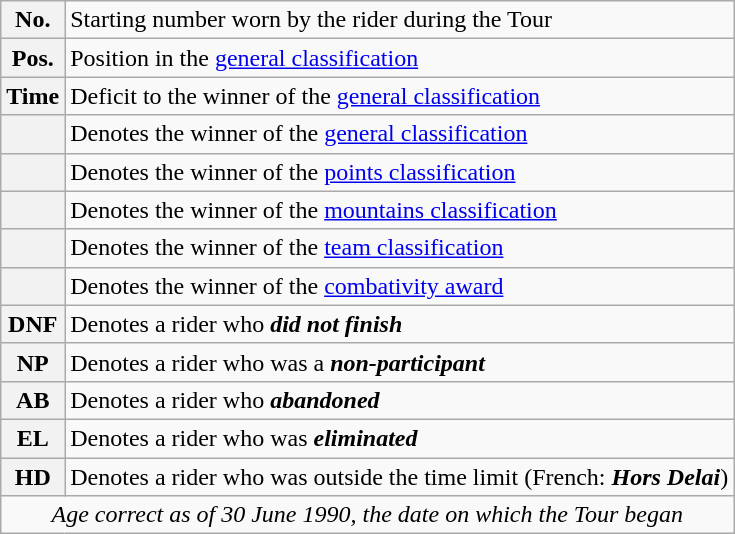<table class="wikitable">
<tr>
<th scope="row" style="text-align:center;">No.</th>
<td>Starting number worn by the rider during the Tour</td>
</tr>
<tr>
<th scope="row" style="text-align:center;">Pos.</th>
<td>Position in the <a href='#'>general classification</a></td>
</tr>
<tr>
<th scope="row" style="text-align:center;">Time</th>
<td>Deficit to the winner of the <a href='#'>general classification</a></td>
</tr>
<tr>
<th scope="row" style="text-align:center;"></th>
<td>Denotes the winner of the <a href='#'>general classification</a></td>
</tr>
<tr>
<th scope="row" style="text-align:center;"></th>
<td>Denotes the winner of the <a href='#'>points classification</a></td>
</tr>
<tr>
<th scope="row" style="text-align:center;"></th>
<td>Denotes the winner of the <a href='#'>mountains classification</a></td>
</tr>
<tr>
<th scope="row" style="text-align:center;"></th>
<td>Denotes the winner of the <a href='#'>team classification</a></td>
</tr>
<tr>
<th scope="row" style="text-align:center;"></th>
<td>Denotes the winner of the <a href='#'>combativity award</a></td>
</tr>
<tr>
<th scope="row" style="text-align:center;">DNF</th>
<td>Denotes a rider who <strong><em>did not finish</em></strong></td>
</tr>
<tr>
<th scope="row" style="text-align:center;">NP</th>
<td>Denotes a rider who was a <strong><em>non-participant</em></strong></td>
</tr>
<tr>
<th scope="row" style="text-align:center;">AB</th>
<td>Denotes a rider who <strong><em>abandoned</em></strong></td>
</tr>
<tr>
<th scope="row" style="text-align:center;">EL</th>
<td>Denotes a rider who was <strong><em>eliminated</em></strong></td>
</tr>
<tr>
<th scope="row" style="text-align:center;">HD</th>
<td>Denotes a rider who was outside the time limit (French: <strong><em>Hors Delai</em></strong>)</td>
</tr>
<tr>
<td style="text-align:center;" colspan="2"><em>Age correct as of 30 June 1990, the date on which the Tour began</em></td>
</tr>
</table>
